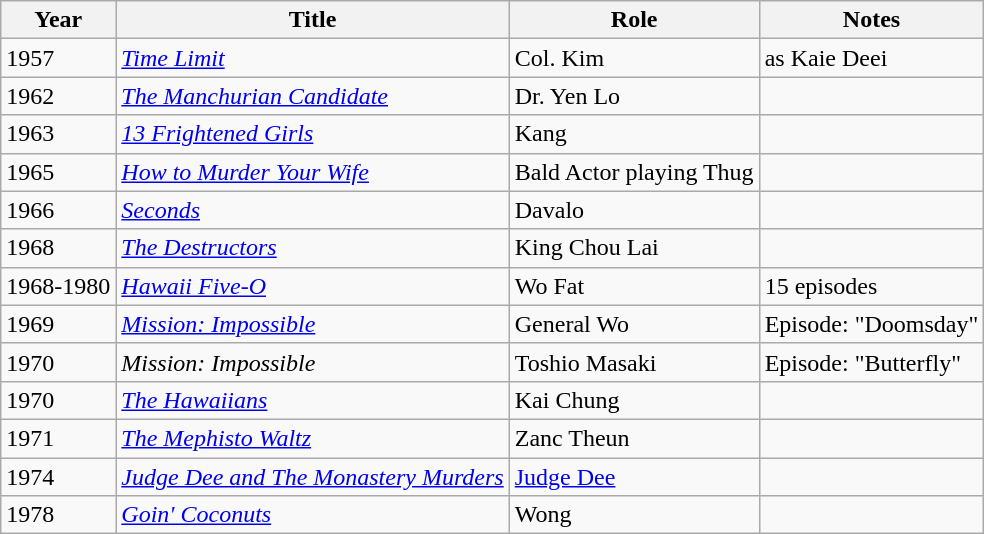<table class="wikitable">
<tr>
<th>Year</th>
<th>Title</th>
<th>Role</th>
<th>Notes</th>
</tr>
<tr>
<td>1957</td>
<td><em><a href='#'>Time Limit</a></em></td>
<td>Col. Kim</td>
<td>as Kaie Deei</td>
</tr>
<tr>
<td>1962</td>
<td><em><a href='#'>The Manchurian Candidate</a></em></td>
<td>Dr. Yen Lo</td>
<td></td>
</tr>
<tr>
<td>1963</td>
<td><em><a href='#'>13 Frightened Girls</a></em></td>
<td>Kang</td>
<td></td>
</tr>
<tr>
<td>1965</td>
<td><em><a href='#'>How to Murder Your Wife</a></em></td>
<td>Bald Actor playing Thug</td>
<td></td>
</tr>
<tr>
<td>1966</td>
<td><em><a href='#'>Seconds</a></em></td>
<td>Davalo</td>
<td></td>
</tr>
<tr>
<td>1968</td>
<td><em><a href='#'>The Destructors</a></em></td>
<td>King Chou Lai</td>
<td></td>
</tr>
<tr>
<td>1968-1980</td>
<td><em><a href='#'>Hawaii Five-O</a></em></td>
<td>Wo Fat</td>
<td>15 episodes</td>
</tr>
<tr>
<td>1969</td>
<td><em><a href='#'>Mission: Impossible</a></em></td>
<td>General Wo</td>
<td>Episode: "Doomsday"</td>
</tr>
<tr>
<td>1970</td>
<td><em>Mission: Impossible</em></td>
<td>Toshio Masaki</td>
<td>Episode: "Butterfly"</td>
</tr>
<tr>
<td>1970</td>
<td><em><a href='#'>The Hawaiians</a></em></td>
<td>Kai Chung</td>
<td></td>
</tr>
<tr>
<td>1971</td>
<td><em><a href='#'>The Mephisto Waltz</a></em></td>
<td>Zanc Theun</td>
<td></td>
</tr>
<tr>
<td>1974</td>
<td><em><a href='#'>Judge Dee and The Monastery Murders</a></em></td>
<td><a href='#'>Judge Dee</a></td>
<td></td>
</tr>
<tr>
<td>1978</td>
<td><em><a href='#'>Goin' Coconuts</a></em></td>
<td>Wong</td>
<td></td>
</tr>
</table>
